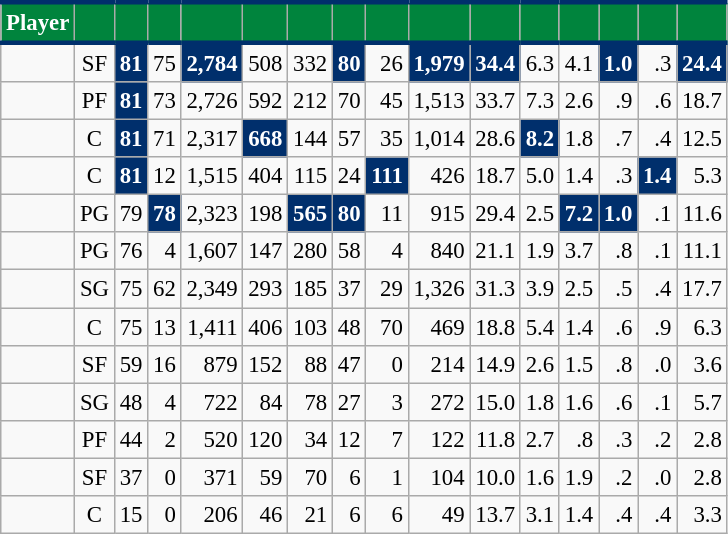<table class="wikitable sortable" style="font-size: 95%; text-align:right;">
<tr>
<th style="background:#00843D; color:#FFFFFF; border-top:#002F6C 3px solid; border-bottom:#002F6C 3px solid;">Player</th>
<th style="background:#00843D; color:#FFFFFF; border-top:#002F6C 3px solid; border-bottom:#002F6C 3px solid;"></th>
<th style="background:#00843D; color:#FFFFFF; border-top:#002F6C 3px solid; border-bottom:#002F6C 3px solid;"></th>
<th style="background:#00843D; color:#FFFFFF; border-top:#002F6C 3px solid; border-bottom:#002F6C 3px solid;"></th>
<th style="background:#00843D; color:#FFFFFF; border-top:#002F6C 3px solid; border-bottom:#002F6C 3px solid;"></th>
<th style="background:#00843D; color:#FFFFFF; border-top:#002F6C 3px solid; border-bottom:#002F6C 3px solid;"></th>
<th style="background:#00843D; color:#FFFFFF; border-top:#002F6C 3px solid; border-bottom:#002F6C 3px solid;"></th>
<th style="background:#00843D; color:#FFFFFF; border-top:#002F6C 3px solid; border-bottom:#002F6C 3px solid;"></th>
<th style="background:#00843D; color:#FFFFFF; border-top:#002F6C 3px solid; border-bottom:#002F6C 3px solid;"></th>
<th style="background:#00843D; color:#FFFFFF; border-top:#002F6C 3px solid; border-bottom:#002F6C 3px solid;"></th>
<th style="background:#00843D; color:#FFFFFF; border-top:#002F6C 3px solid; border-bottom:#002F6C 3px solid;"></th>
<th style="background:#00843D; color:#FFFFFF; border-top:#002F6C 3px solid; border-bottom:#002F6C 3px solid;"></th>
<th style="background:#00843D; color:#FFFFFF; border-top:#002F6C 3px solid; border-bottom:#002F6C 3px solid;"></th>
<th style="background:#00843D; color:#FFFFFF; border-top:#002F6C 3px solid; border-bottom:#002F6C 3px solid;"></th>
<th style="background:#00843D; color:#FFFFFF; border-top:#002F6C 3px solid; border-bottom:#002F6C 3px solid;"></th>
<th style="background:#00843D; color:#FFFFFF; border-top:#002F6C 3px solid; border-bottom:#002F6C 3px solid;"></th>
</tr>
<tr>
<td style="text-align:left;"></td>
<td style="text-align:center;">SF</td>
<td style="background:#002F6C; color:#FFFFFF;"><strong>81</strong></td>
<td>75</td>
<td style="background:#002F6C; color:#FFFFFF;"><strong>2,784</strong></td>
<td>508</td>
<td>332</td>
<td style="background:#002F6C; color:#FFFFFF;"><strong>80</strong></td>
<td>26</td>
<td style="background:#002F6C; color:#FFFFFF;"><strong>1,979</strong></td>
<td style="background:#002F6C; color:#FFFFFF;"><strong>34.4</strong></td>
<td>6.3</td>
<td>4.1</td>
<td style="background:#002F6C; color:#FFFFFF;"><strong>1.0</strong></td>
<td>.3</td>
<td style="background:#002F6C; color:#FFFFFF;"><strong>24.4</strong></td>
</tr>
<tr>
<td style="text-align:left;"></td>
<td style="text-align:center;">PF</td>
<td style="background:#002F6C; color:#FFFFFF;"><strong>81</strong></td>
<td>73</td>
<td>2,726</td>
<td>592</td>
<td>212</td>
<td>70</td>
<td>45</td>
<td>1,513</td>
<td>33.7</td>
<td>7.3</td>
<td>2.6</td>
<td>.9</td>
<td>.6</td>
<td>18.7</td>
</tr>
<tr>
<td style="text-align:left;"></td>
<td style="text-align:center;">C</td>
<td style="background:#002F6C; color:#FFFFFF;"><strong>81</strong></td>
<td>71</td>
<td>2,317</td>
<td style="background:#002F6C; color:#FFFFFF;"><strong>668</strong></td>
<td>144</td>
<td>57</td>
<td>35</td>
<td>1,014</td>
<td>28.6</td>
<td style="background:#002F6C; color:#FFFFFF;"><strong>8.2</strong></td>
<td>1.8</td>
<td>.7</td>
<td>.4</td>
<td>12.5</td>
</tr>
<tr>
<td style="text-align:left;"></td>
<td style="text-align:center;">C</td>
<td style="background:#002F6C; color:#FFFFFF;"><strong>81</strong></td>
<td>12</td>
<td>1,515</td>
<td>404</td>
<td>115</td>
<td>24</td>
<td style="background:#002F6C; color:#FFFFFF;"><strong>111</strong></td>
<td>426</td>
<td>18.7</td>
<td>5.0</td>
<td>1.4</td>
<td>.3</td>
<td style="background:#002F6C; color:#FFFFFF;"><strong>1.4</strong></td>
<td>5.3</td>
</tr>
<tr>
<td style="text-align:left;"></td>
<td style="text-align:center;">PG</td>
<td>79</td>
<td style="background:#002F6C; color:#FFFFFF;"><strong>78</strong></td>
<td>2,323</td>
<td>198</td>
<td style="background:#002F6C; color:#FFFFFF;"><strong>565</strong></td>
<td style="background:#002F6C; color:#FFFFFF;"><strong>80</strong></td>
<td>11</td>
<td>915</td>
<td>29.4</td>
<td>2.5</td>
<td style="background:#002F6C; color:#FFFFFF;"><strong>7.2</strong></td>
<td style="background:#002F6C; color:#FFFFFF;"><strong>1.0</strong></td>
<td>.1</td>
<td>11.6</td>
</tr>
<tr>
<td style="text-align:left;"></td>
<td style="text-align:center;">PG</td>
<td>76</td>
<td>4</td>
<td>1,607</td>
<td>147</td>
<td>280</td>
<td>58</td>
<td>4</td>
<td>840</td>
<td>21.1</td>
<td>1.9</td>
<td>3.7</td>
<td>.8</td>
<td>.1</td>
<td>11.1</td>
</tr>
<tr>
<td style="text-align:left;"></td>
<td style="text-align:center;">SG</td>
<td>75</td>
<td>62</td>
<td>2,349</td>
<td>293</td>
<td>185</td>
<td>37</td>
<td>29</td>
<td>1,326</td>
<td>31.3</td>
<td>3.9</td>
<td>2.5</td>
<td>.5</td>
<td>.4</td>
<td>17.7</td>
</tr>
<tr>
<td style="text-align:left;"></td>
<td style="text-align:center;">C</td>
<td>75</td>
<td>13</td>
<td>1,411</td>
<td>406</td>
<td>103</td>
<td>48</td>
<td>70</td>
<td>469</td>
<td>18.8</td>
<td>5.4</td>
<td>1.4</td>
<td>.6</td>
<td>.9</td>
<td>6.3</td>
</tr>
<tr>
<td style="text-align:left;"></td>
<td style="text-align:center;">SF</td>
<td>59</td>
<td>16</td>
<td>879</td>
<td>152</td>
<td>88</td>
<td>47</td>
<td>0</td>
<td>214</td>
<td>14.9</td>
<td>2.6</td>
<td>1.5</td>
<td>.8</td>
<td>.0</td>
<td>3.6</td>
</tr>
<tr>
<td style="text-align:left;"></td>
<td style="text-align:center;">SG</td>
<td>48</td>
<td>4</td>
<td>722</td>
<td>84</td>
<td>78</td>
<td>27</td>
<td>3</td>
<td>272</td>
<td>15.0</td>
<td>1.8</td>
<td>1.6</td>
<td>.6</td>
<td>.1</td>
<td>5.7</td>
</tr>
<tr>
<td style="text-align:left;"></td>
<td style="text-align:center;">PF</td>
<td>44</td>
<td>2</td>
<td>520</td>
<td>120</td>
<td>34</td>
<td>12</td>
<td>7</td>
<td>122</td>
<td>11.8</td>
<td>2.7</td>
<td>.8</td>
<td>.3</td>
<td>.2</td>
<td>2.8</td>
</tr>
<tr>
<td style="text-align:left;"></td>
<td style="text-align:center;">SF</td>
<td>37</td>
<td>0</td>
<td>371</td>
<td>59</td>
<td>70</td>
<td>6</td>
<td>1</td>
<td>104</td>
<td>10.0</td>
<td>1.6</td>
<td>1.9</td>
<td>.2</td>
<td>.0</td>
<td>2.8</td>
</tr>
<tr>
<td style="text-align:left;"></td>
<td style="text-align:center;">C</td>
<td>15</td>
<td>0</td>
<td>206</td>
<td>46</td>
<td>21</td>
<td>6</td>
<td>6</td>
<td>49</td>
<td>13.7</td>
<td>3.1</td>
<td>1.4</td>
<td>.4</td>
<td>.4</td>
<td>3.3</td>
</tr>
</table>
